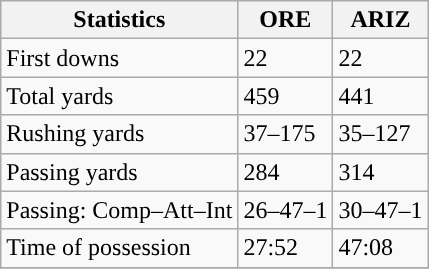<table class="wikitable" style="float: left;">
<tr>
<th>Statistics</th>
<th>ORE</th>
<th>ARIZ</th>
</tr>
<tr>
<td>First downs</td>
<td>22</td>
<td>22</td>
</tr>
<tr>
<td>Total yards</td>
<td>459</td>
<td>441</td>
</tr>
<tr>
<td>Rushing yards</td>
<td>37–175</td>
<td>35–127</td>
</tr>
<tr>
<td>Passing yards</td>
<td>284</td>
<td>314</td>
</tr>
<tr>
<td>Passing: Comp–Att–Int</td>
<td>26–47–1</td>
<td>30–47–1</td>
</tr>
<tr>
<td>Time of possession</td>
<td>27:52</td>
<td>47:08</td>
</tr>
<tr>
</tr>
</table>
